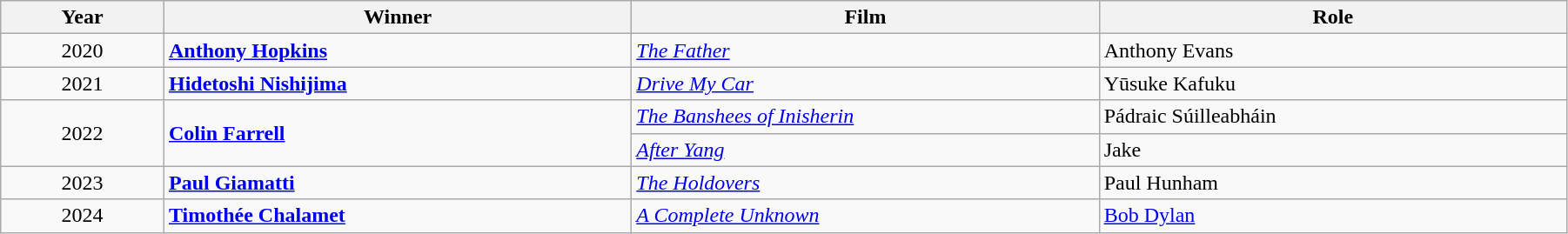<table class="wikitable" width="95%" cellpadding="5">
<tr>
<th width="100"><strong>Year</strong></th>
<th width="300"><strong>Winner</strong></th>
<th width="300"><strong>Film</strong></th>
<th width="300"><strong>Role</strong></th>
</tr>
<tr>
<td style="text-align:center;">2020</td>
<td><strong><a href='#'>Anthony Hopkins</a></strong></td>
<td><em><a href='#'>The Father</a></em></td>
<td>Anthony Evans</td>
</tr>
<tr>
<td style="text-align:center;">2021</td>
<td><strong><a href='#'>Hidetoshi Nishijima</a></strong></td>
<td><em><a href='#'>Drive My Car</a></em></td>
<td>Yūsuke Kafuku</td>
</tr>
<tr>
<td rowspan="2" style="text-align:center;">2022</td>
<td rowspan="2"><strong><a href='#'>Colin Farrell</a></strong></td>
<td><em><a href='#'>The Banshees of Inisherin</a></em></td>
<td>Pádraic Súilleabháin</td>
</tr>
<tr>
<td><em><a href='#'>After Yang</a></em></td>
<td>Jake</td>
</tr>
<tr>
<td style="text-align:center;">2023</td>
<td><strong><a href='#'>Paul Giamatti</a></strong></td>
<td><em><a href='#'>The Holdovers</a></em></td>
<td>Paul Hunham</td>
</tr>
<tr>
<td style="text-align:center;">2024</td>
<td><strong><a href='#'>Timothée Chalamet</a></strong></td>
<td><em><a href='#'>A Complete Unknown</a></em></td>
<td><a href='#'>Bob Dylan</a></td>
</tr>
</table>
